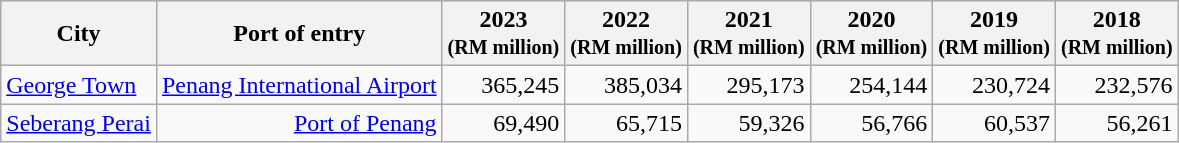<table class="wikitable sortable mw-collapsible" style="text-align:right">
<tr>
<th>City</th>
<th>Port of entry</th>
<th>2023<br><small>(RM million)</small></th>
<th>2022<br><small>(RM million)</small></th>
<th>2021<br><small>(RM million)</small></th>
<th>2020<br><small>(RM million)</small></th>
<th>2019<br><small>(RM million)</small></th>
<th>2018<br><small>(RM million)</small></th>
</tr>
<tr>
<td align="left"><a href='#'>George Town</a></td>
<td><a href='#'>Penang International Airport</a></td>
<td align="right">365,245</td>
<td align="right">385,034</td>
<td align="right">295,173</td>
<td align="right">254,144</td>
<td align="right">230,724</td>
<td align="right">232,576</td>
</tr>
<tr>
<td align="left"><a href='#'>Seberang Perai</a></td>
<td><a href='#'>Port of Penang</a></td>
<td align="right">69,490</td>
<td align="right">65,715</td>
<td align="right">59,326</td>
<td align="right">56,766</td>
<td align="right">60,537</td>
<td align="right">56,261</td>
</tr>
</table>
